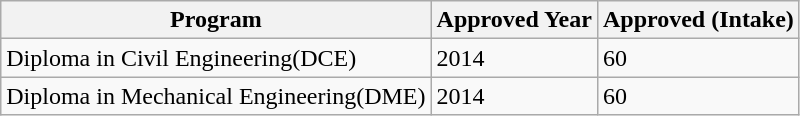<table class="wikitable">
<tr>
<th>Program</th>
<th>Approved Year</th>
<th>Approved (Intake)</th>
</tr>
<tr>
<td>Diploma in Civil Engineering(DCE)</td>
<td>2014</td>
<td>60</td>
</tr>
<tr>
<td>Diploma in Mechanical Engineering(DME)</td>
<td>2014</td>
<td>60</td>
</tr>
</table>
